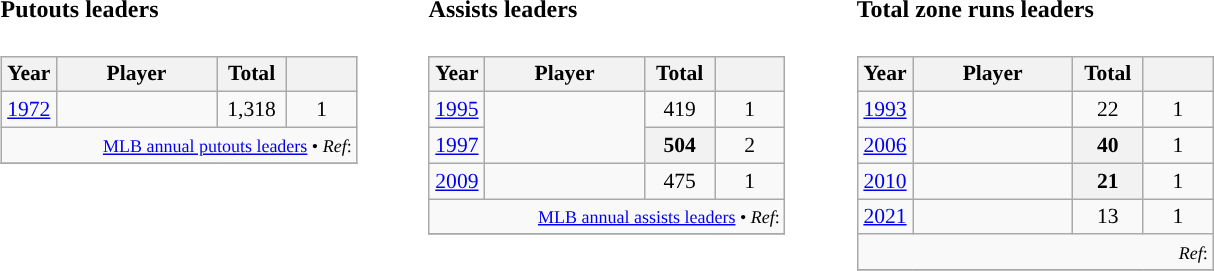<table>
<tr>
<td valign="top"><br><h4>Putouts leaders</h4><table class="wikitable sortable"" style="font-size: 90%; text-align:left;">
<tr>
<th width="30">Year</th>
<th width="100">Player</th>
<th width="40">Total</th>
<th width="40"></th>
</tr>
<tr>
<td style="text-align:center"><a href='#'>1972</a></td>
<td align=left></td>
<td style="text-align:center">1,318</td>
<td style="text-align:center">1</td>
</tr>
<tr class="sortbottom">
<td style="text-align:right"; colspan="4"><small><a href='#'>MLB annual putouts leaders</a> • <em>Ref</em>:</small></td>
</tr>
<tr>
</tr>
</table>
</td>
<td width="25"> </td>
<td valign="top"><br><h4>Assists leaders</h4><table class="wikitable sortable"" style="font-size: 90%; text-align:left;">
<tr>
<th width="30">Year</th>
<th width="100">Player</th>
<th width="40">Total</th>
<th width="40"></th>
</tr>
<tr>
<td style="text-align:center"><a href='#'>1995</a></td>
<td rowspan="2"; align=left></td>
<td style="text-align:center">419</td>
<td style="text-align:center">1</td>
</tr>
<tr>
<td style="text-align:center"><a href='#'>1997</a></td>
<th>504</th>
<td style="text-align:center">2</td>
</tr>
<tr>
<td style="text-align:center"><a href='#'>2009</a></td>
<td align=left></td>
<td style="text-align:center">475</td>
<td style="text-align:center">1</td>
</tr>
<tr class="sortbottom">
<td style="text-align:right"; colspan="4"><small><a href='#'>MLB annual assists leaders</a> • <em>Ref</em>:</small></td>
</tr>
<tr>
</tr>
</table>
</td>
<td width="25"> </td>
<td valign="top"><br><h4>Total zone runs leaders</h4><table class="wikitable sortable"" style="font-size: 90%; text-align:left;">
<tr>
<th width="30">Year</th>
<th width="100">Player</th>
<th width="40">Total</th>
<th width="40"></th>
</tr>
<tr>
<td style="text-align:center"><a href='#'>1993</a></td>
<td align=left></td>
<td style="text-align:center">22</td>
<td style="text-align:center">1</td>
</tr>
<tr>
<td style="text-align:center"><a href='#'>2006</a></td>
<td align=left></td>
<th>40</th>
<td style="text-align:center">1</td>
</tr>
<tr>
<td style="text-align:center"><a href='#'>2010</a></td>
<td align=left></td>
<th>21</th>
<td style="text-align:center">1</td>
</tr>
<tr>
<td style="text-align:center"><a href='#'>2021</a></td>
<td align=left></td>
<td style="text-align:center">13</td>
<td style="text-align:center">1</td>
</tr>
<tr class="sortbottom">
<td style="text-align:right"; colspan="4"><small><em>Ref</em>:</small></td>
</tr>
<tr>
</tr>
</table>
</td>
</tr>
</table>
